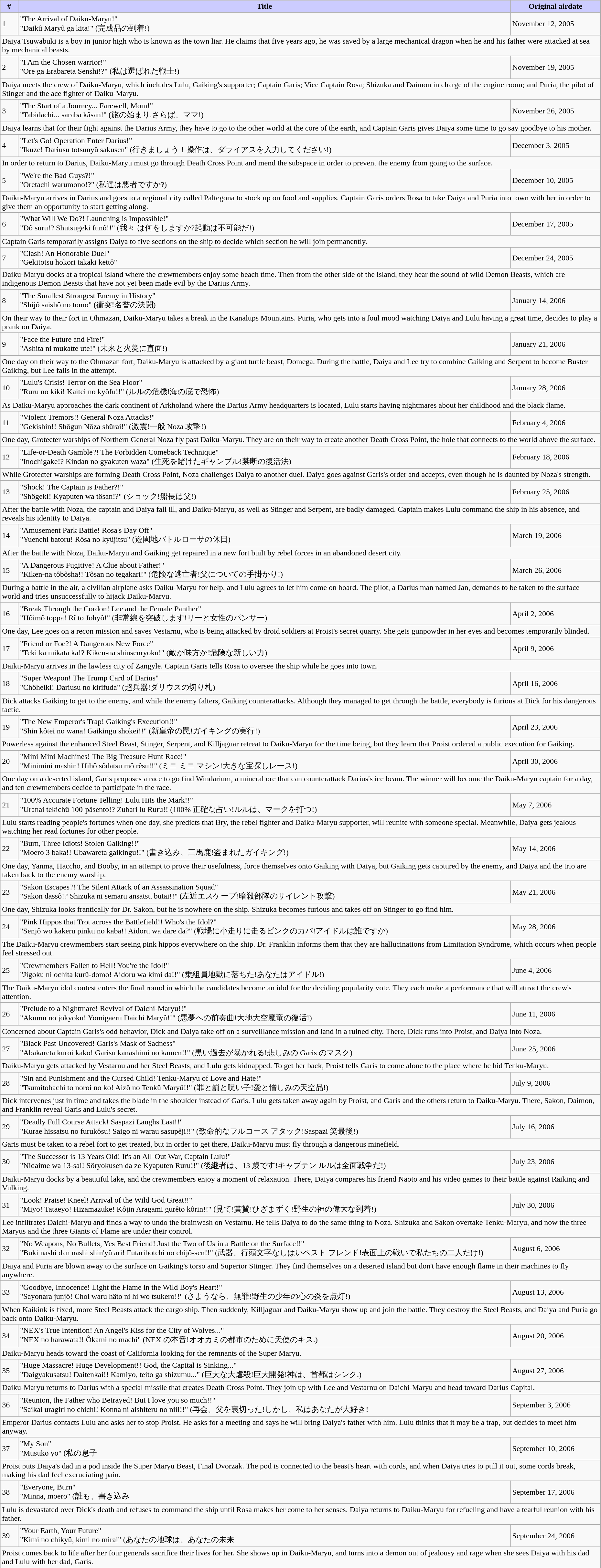<table class="wikitable" width="98%">
<tr>
<th style="background: #CCF" width="3%">#</th>
<th style="background: #CCF">Title</th>
<th style="background: #CCF" width="15%">Original airdate</th>
</tr>
<tr>
<td>1</td>
<td>"The Arrival of Daiku-Maryu!"<br>"Daikû Maryû ga kita!" (完成品の到着!)</td>
<td>November 12, 2005</td>
</tr>
<tr>
<td colspan="3">Daiya Tsuwabuki is a boy in junior high who is known as the town liar. He claims that five years ago, he was saved by a large mechanical dragon when he and his father were attacked at sea by mechanical beasts.</td>
</tr>
<tr>
<td>2</td>
<td>"I Am the Chosen warrior!"<br>"Ore ga Erabareta Senshi!?" (私は選ばれた戦士!)</td>
<td>November 19, 2005</td>
</tr>
<tr>
<td colspan="3">Daiya meets the crew of Daiku-Maryu, which includes Lulu, Gaiking's supporter; Captain Garis; Vice Captain Rosa; Shizuka and Daimon in charge of the engine room; and Puria, the pilot of Stinger and the ace fighter of Daiku-Maryu.</td>
</tr>
<tr>
<td>3</td>
<td>"The Start of a Journey... Farewell, Mom!"<br>"Tabidachi... saraba kâsan!" (旅の始まり.さらば、ママ!)</td>
<td>November 26, 2005</td>
</tr>
<tr>
<td colspan="3">Daiya learns that for their fight against the Darius Army, they have to go to the other world at the core of the earth, and Captain Garis gives Daiya some time to go say goodbye to his mother.</td>
</tr>
<tr>
<td>4</td>
<td>"Let's Go! Operation Enter Darius!"<br>"Ikuze! Dariusu totsunyû sakusen" (行きましょう！操作は、ダライアスを入力してください!)</td>
<td>December 3, 2005</td>
</tr>
<tr>
<td colspan="3">In order to return to Darius, Daiku-Maryu must go through Death Cross Point and mend the subspace in order to prevent the enemy from going to the surface.</td>
</tr>
<tr>
<td>5</td>
<td>"We're the Bad Guys?!"<br>"Oretachi warumono!?" (私達は悪者ですか?)</td>
<td>December 10, 2005</td>
</tr>
<tr>
<td colspan="3">Daiku-Maryu arrives in Darius and goes to a regional city called Paltegona to stock up on food and supplies. Captain Garis orders Rosa to take Daiya and Puria into town with her in order to give them an opportunity to start getting along.</td>
</tr>
<tr>
<td>6</td>
<td>"What Will We Do?! Launching is Impossible!"<br>"Dô suru!? Shutsugeki funô!!" (我々 は何をしますか?起動は不可能だ!)</td>
<td>December 17, 2005</td>
</tr>
<tr>
<td colspan="3">Captain Garis temporarily assigns Daiya to five sections on the ship to decide which section he will join permanently.</td>
</tr>
<tr>
<td>7</td>
<td>"Clash! An Honorable Duel"<br>"Gekitotsu hokori takaki kettô"</td>
<td>December 24, 2005</td>
</tr>
<tr>
<td colspan="3">Daiku-Maryu docks at a tropical island where the crewmembers enjoy some beach time. Then from the other side of the island, they hear the sound of wild Demon Beasts, which are indigenous Demon Beasts that have not yet been made evil by the Darius Army.</td>
</tr>
<tr>
<td>8</td>
<td>"The Smallest Strongest Enemy in History"<br>"Shijô saishô no tomo" (衝突!名誉の決闘)</td>
<td>January 14, 2006</td>
</tr>
<tr>
<td colspan="3">On their way to their fort in Ohmazan, Daiku-Maryu takes a break in the Kanalups Mountains. Puria, who gets into a foul mood watching Daiya and Lulu having a great time, decides to play a prank on Daiya.</td>
</tr>
<tr>
<td>9</td>
<td>"Face the Future and Fire!"<br>"Ashita ni mukatte ute!" (未来と火災に直面!)</td>
<td>January 21, 2006</td>
</tr>
<tr>
<td colspan="3">One day on their way to the Ohmazan fort, Daiku-Maryu is attacked by a giant turtle beast, Domega. During the battle, Daiya and Lee try to combine Gaiking and Serpent to become Buster Gaiking, but Lee fails in the attempt.</td>
</tr>
<tr>
<td>10</td>
<td>"Lulu's Crisis! Terror on the Sea Floor"<br>"Ruru no kiki! Kaitei no kyôfu!!" (ルルの危機!海の底で恐怖)</td>
<td>January 28, 2006</td>
</tr>
<tr>
<td colspan="3">As Daiku-Maryu approaches the dark continent of Arkholand where the Darius Army headquarters is located, Lulu starts having nightmares about her childhood and the black flame.</td>
</tr>
<tr>
<td>11</td>
<td>"Violent Tremors!! General Noza Attacks!"<br>"Gekishin!! Shôgun Nôza shûrai!" (激震!一般 Noza 攻撃!)</td>
<td>February 4, 2006</td>
</tr>
<tr>
<td colspan="3">One day, Grotecter warships of Northern General Noza fly past Daiku-Maryu. They are on their way to create another Death Cross Point, the hole that connects to the world above the surface.</td>
</tr>
<tr>
<td>12</td>
<td>"Life-or-Death Gamble?! The Forbidden Comeback Technique"<br>"Inochigake!? Kindan no gyakuten waza" (生死を賭けたギャンブル!禁断の復活法)</td>
<td>February 18, 2006</td>
</tr>
<tr>
<td colspan="3">While Grotecter warships are forming Death Cross Point, Noza challenges Daiya to another duel. Daiya goes against Garis's order and accepts, even though he is daunted by Noza's strength.</td>
</tr>
<tr>
<td>13</td>
<td>"Shock! The Captain is Father?!"<br>"Shôgeki! Kyaputen wa tôsan!?" (ショック!船長は父!)</td>
<td>February 25, 2006</td>
</tr>
<tr>
<td colspan="3">After the battle with Noza, the captain and Daiya fall ill, and Daiku-Maryu, as well as Stinger and Serpent, are badly damaged. Captain makes Lulu command the ship in his absence, and reveals his identity to Daiya.</td>
</tr>
<tr>
<td>14</td>
<td>"Amusement Park Battle! Rosa's Day Off"<br>"Yuenchi batoru! Rôsa no kyûjitsu" (遊園地バトルローサの休日)</td>
<td>March 19, 2006</td>
</tr>
<tr>
<td colspan="3">After the battle with Noza, Daiku-Maryu and Gaiking get repaired in a new fort built by rebel forces in an abandoned desert city.</td>
</tr>
<tr>
<td>15</td>
<td>"A Dangerous Fugitive! A Clue about Father!"<br>"Kiken-na tôbôsha!! Tôsan no tegakari!" (危険な逃亡者!父についての手掛かり!)</td>
<td>March 26, 2006</td>
</tr>
<tr>
<td colspan="3">During a battle in the air, a civilian airplane asks Daiku-Maryu for help, and Lulu agrees to let him come on board. The pilot, a Darius man named Jan, demands to be taken to the surface world and tries unsuccessfully to hijack Daiku-Maryu.</td>
</tr>
<tr>
<td>16</td>
<td>"Break Through the Cordon! Lee and the Female Panther"<br>"Hôimô toppa! Rî to Johyô!" (非常線を突破します!リーと女性のパンサー)</td>
<td>April 2, 2006</td>
</tr>
<tr>
<td colspan="3">One day, Lee goes on a recon mission and saves Vestarnu, who is being attacked by droid soldiers at Proist's secret quarry. She gets gunpowder in her eyes and becomes temporarily blinded.</td>
</tr>
<tr>
<td>17</td>
<td>"Friend or Foe?! A Dangerous New Force"<br>"Teki ka mikata ka!? Kiken-na shinsenryoku!" (敵か味方か!危険な新しい力)</td>
<td>April 9, 2006</td>
</tr>
<tr>
<td colspan="3">Daiku-Maryu arrives in the lawless city of Zangyle. Captain Garis tells Rosa to oversee the ship while he goes into town.</td>
</tr>
<tr>
<td>18</td>
<td>"Super Weapon! The Trump Card of Darius"<br>"Chôheiki! Dariusu no kirifuda" (超兵器!ダリウスの切り札)</td>
<td>April 16, 2006</td>
</tr>
<tr>
<td colspan="3">Dick attacks Gaiking to get to the enemy, and while the enemy falters, Gaiking counterattacks. Although they managed to get through the battle, everybody is furious at Dick for his dangerous tactic.</td>
</tr>
<tr>
<td>19</td>
<td>"The New Emperor's Trap! Gaiking's Execution!!"<br>"Shin kôtei no wana! Gaikingu shokei!!" (新皇帝の罠!ガイキングの実行!)</td>
<td>April 23, 2006</td>
</tr>
<tr>
<td colspan="3">Powerless against the enhanced Steel Beast, Stinger, Serpent, and Killjaguar retreat to Daiku-Maryu for the time being, but they learn that Proist ordered a public execution for Gaiking.</td>
</tr>
<tr>
<td>20</td>
<td>"Mini Mini Machines! The Big Treasure Hunt Race!"<br>"Minimini mashin! Hihô sôdatsu mô rêsu!!" (ミニ ミニ マシン!大きな宝探しレース!)</td>
<td>April 30, 2006</td>
</tr>
<tr>
<td colspan="3">One day on a deserted island, Garis proposes a race to go find Windarium, a mineral ore that can counterattack Darius's ice beam. The winner will become the Daiku-Maryu captain for a day, and ten crewmembers decide to participate in the race.</td>
</tr>
<tr>
<td>21</td>
<td>"100% Accurate Fortune Telling! Lulu Hits the Mark!!"<br>"Uranai tekichû 100-pâsento!? Zubari iu Ruru!! (100% 正確な占い!ルルは、マークを打つ!)</td>
<td>May 7, 2006</td>
</tr>
<tr>
<td colspan="3">Lulu starts reading people's fortunes when one day, she predicts that Bry, the rebel fighter and Daiku-Maryu supporter, will reunite with someone special. Meanwhile, Daiya gets jealous watching her read fortunes for other people.</td>
</tr>
<tr>
<td>22</td>
<td>"Burn, Three Idiots! Stolen Gaiking!!"<br>"Moero 3 baka!! Ubawareta gaikingu!!" (書き込み、三馬鹿!盗まれたガイキング!)</td>
<td>May 14, 2006</td>
</tr>
<tr>
<td colspan="3">One day, Yanma, Haccho, and Booby, in an attempt to prove their usefulness, force themselves onto Gaiking with Daiya, but Gaiking gets captured by the enemy, and Daiya and the trio are taken back to the enemy warship.</td>
</tr>
<tr>
<td>23</td>
<td>"Sakon Escapes?! The Silent Attack of an Assassination Squad"<br>"Sakon dassô!? Shizuka ni semaru ansatsu butai!!" (左近エスケープ!暗殺部隊のサイレント攻撃)</td>
<td>May 21, 2006</td>
</tr>
<tr>
<td colspan="3">One day, Shizuka looks frantically for Dr. Sakon, but he is nowhere on the ship. Shizuka becomes furious and takes off on Stinger to go find him.</td>
</tr>
<tr>
<td>24</td>
<td>"Pink Hippos that Trot across the Battlefield!! Who's the Idol?"<br>"Senjô wo kakeru pinku no kaba!! Aidoru wa dare da?" (戦場に小走りに走るピンクのカバ!アイドルは誰ですか)</td>
<td>May 28, 2006</td>
</tr>
<tr>
<td colspan="3">The Daiku-Maryu crewmembers start seeing pink hippos everywhere on the ship. Dr. Franklin informs them that they are hallucinations from Limitation Syndrome, which occurs when people feel stressed out.</td>
</tr>
<tr>
<td>25</td>
<td>"Crewmembers Fallen to Hell! You're the Idol!"<br>"Jigoku ni ochita kurû-domo! Aidoru wa kimi da!!" (乗組員地獄に落ちた!あなたはアイドル!)</td>
<td>June 4, 2006</td>
</tr>
<tr>
<td colspan="3">The Daiku-Maryu idol contest enters the final round in which the candidates become an idol for the deciding popularity vote. They each make a performance that will attract the crew's attention.</td>
</tr>
<tr>
<td>26</td>
<td>"Prelude to a Nightmare! Revival of Daichi-Maryu!!"<br>"Akumu no jokyoku! Yomigaeru Daichi Maryû!!" (悪夢への前奏曲!大地大空魔竜の復活!)</td>
<td>June 11, 2006</td>
</tr>
<tr>
<td colspan="3">Concerned about Captain Garis's odd behavior, Dick and Daiya take off on a surveillance mission and land in a ruined city. There, Dick runs into Proist, and Daiya into Noza.</td>
</tr>
<tr>
<td>27</td>
<td>"Black Past Uncovered! Garis's Mask of Sadness"<br>"Abakareta kuroi kako! Garisu kanashimi no kamen!!" (黒い過去が暴かれる!悲しみの Garis のマスク)</td>
<td>June 25, 2006</td>
</tr>
<tr>
<td colspan="3">Daiku-Maryu gets attacked by Vestarnu and her Steel Beasts, and Lulu gets kidnapped. To get her back, Proist tells Garis to come alone to the place where he hid Tenku-Maryu.</td>
</tr>
<tr>
<td>28</td>
<td>"Sin and Punishment and the Cursed Child! Tenku-Maryu of Love and Hate!"<br>"Tsumitobachi to noroi no ko! Aizô no Tenkû Maryû!!" (罪と罰と呪い子!愛と憎しみの天空品!)</td>
<td>July 9, 2006</td>
</tr>
<tr>
<td colspan="3">Dick intervenes just in time and takes the blade in the shoulder instead of Garis. Lulu gets taken away again by Proist, and Garis and the others return to Daiku-Maryu. There, Sakon, Daimon, and Franklin reveal Garis and Lulu's secret.</td>
</tr>
<tr>
<td>29</td>
<td>"Deadly Full Course Attack! Saspazi Laughs Last!!"<br>"Kurae hissatsu no furukôsu! Saigo ni warau sasupêji!!" (致命的なフルコース アタック!Saspazi 笑最後!)</td>
<td>July 16, 2006</td>
</tr>
<tr>
<td colspan="3">Garis must be taken to a rebel fort to get treated, but in order to get there, Daiku-Maryu must fly through a dangerous minefield.</td>
</tr>
<tr>
<td>30</td>
<td>"The Successor is 13 Years Old! It's an All-Out War, Captain Lulu!"<br>"Nidaime wa 13-sai! Sôryokusen da ze Kyaputen Ruru!!" (後継者は、13 歳です!キャプテン ルルは全面戦争だ!)</td>
<td>July 23, 2006</td>
</tr>
<tr>
<td colspan="3">Daiku-Maryu docks by a beautiful lake, and the crewmembers enjoy a moment of relaxation. There, Daiya compares his friend Naoto and his video games to their battle against Raiking and Vulking.</td>
</tr>
<tr>
<td>31</td>
<td>"Look! Praise! Kneel! Arrival of the Wild God Great!!"<br>"Miyo! Tataeyo! Hizamazuke! Kôjin Aragami gurêto kôrin!!" (見て!賞賛!ひざまずく!野生の神の偉大な到着!)</td>
<td>July 30, 2006</td>
</tr>
<tr>
<td colspan="3">Lee infiltrates Daichi-Maryu and finds a way to undo the brainwash on Vestarnu. He tells Daiya to do the same thing to Noza. Shizuka and Sakon overtake Tenku-Maryu, and now the three Maryus and the three Giants of Flame are under their control.</td>
</tr>
<tr>
<td>32</td>
<td>"No Weapons, No Bullets, Yes Best Friend! Just the Two of Us in a Battle on the Surface!!"<br>"Buki nashi dan nashi shin'yû ari! Futaribotchi no chijô-sen!!" (武器、行頭文字なしはいベスト フレンド!表面上の戦いで私たちの二人だけ!)</td>
<td>August 6, 2006</td>
</tr>
<tr>
<td colspan="3">Daiya and Puria are blown away to the surface on Gaiking's torso and Superior Stinger. They find themselves on a deserted island but don't have enough flame in their machines to fly anywhere.</td>
</tr>
<tr>
<td>33</td>
<td>"Goodbye, Innocence! Light the Flame in the Wild Boy's Heart!"<br>"Sayonara junjô! Choi waru hâto ni hi wo tsukero!!" (さようなら、無罪!野生の少年の心の炎を点灯!)</td>
<td>August 13, 2006</td>
</tr>
<tr>
<td colspan="3">When Kaikink is fixed, more Steel Beasts attack the cargo ship. Then suddenly, Killjaguar and Daiku-Maryu show up and join the battle. They destroy the Steel Beasts, and Daiya and Puria go back onto Daiku-Maryu.</td>
</tr>
<tr>
<td>34</td>
<td>"NEX's True Intention! An Angel's Kiss for the City of Wolves..."<br>"NEX no harawata!! Ôkami no machi" (NEX の本音!オオカミの都市のために天使のキス.)</td>
<td>August 20, 2006</td>
</tr>
<tr>
<td colspan="3">Daiku-Maryu heads toward the coast of California looking for the remnants of the Super Maryu.</td>
</tr>
<tr>
<td>35</td>
<td>"Huge Massacre! Huge Development!! God, the Capital is Sinking..."<br>"Daigyakusatsu! Daitenkai!! Kamiyo, teito ga shizumu..." (巨大な大虐殺!巨大開発!神は、首都はシンク.)</td>
<td>August 27, 2006</td>
</tr>
<tr>
<td colspan="3">Daiku-Maryu returns to Darius with a special missile that creates Death Cross Point. They join up with Lee and Vestarnu on Daichi-Maryu and head toward Darius Capital.</td>
</tr>
<tr>
<td>36</td>
<td>"Reunion, the Father who Betrayed! But I love you so much!!"<br>"Saikai uragiri no chichi! Konna ni aishiteru no niii!!" (再会、父を裏切った!しかし、私はあなたが大好き!</td>
<td>September 3, 2006</td>
</tr>
<tr>
<td colspan="3">Emperor Darius contacts Lulu and asks her to stop Proist. He asks for a meeting and says he will bring Daiya's father with him. Lulu thinks that it may be a trap, but decides to meet him anyway.</td>
</tr>
<tr>
<td>37</td>
<td>"My Son"<br>"Musuko yo" (私の息子</td>
<td>September 10, 2006</td>
</tr>
<tr>
<td colspan="3">Proist puts Daiya's dad in a pod inside the Super Maryu Beast, Final Dvorzak. The pod is connected to the beast's heart with cords, and when Daiya tries to pull it out, some cords break, making his dad feel excruciating pain.</td>
</tr>
<tr>
<td>38</td>
<td>"Everyone, Burn"<br>"Minna, moero" (誰も、書き込み</td>
<td>September 17, 2006</td>
</tr>
<tr>
<td colspan="3">Lulu is devastated over Dick's death and refuses to command the ship until Rosa makes her come to her senses. Daiya returns to Daiku-Maryu for refueling and have a tearful reunion with his father.</td>
</tr>
<tr>
<td>39</td>
<td>"Your Earth, Your Future"<br>"Kimi no chikyû, kimi no mirai" (あなたの地球は、あなたの未来</td>
<td>September 24, 2006</td>
</tr>
<tr>
<td colspan="3">Proist comes back to life after her four generals sacrifice their lives for her. She shows up in Daiku-Maryu, and turns into a demon out of jealousy and rage when she sees Daiya with his dad and Lulu with her dad, Garis.</td>
</tr>
</table>
